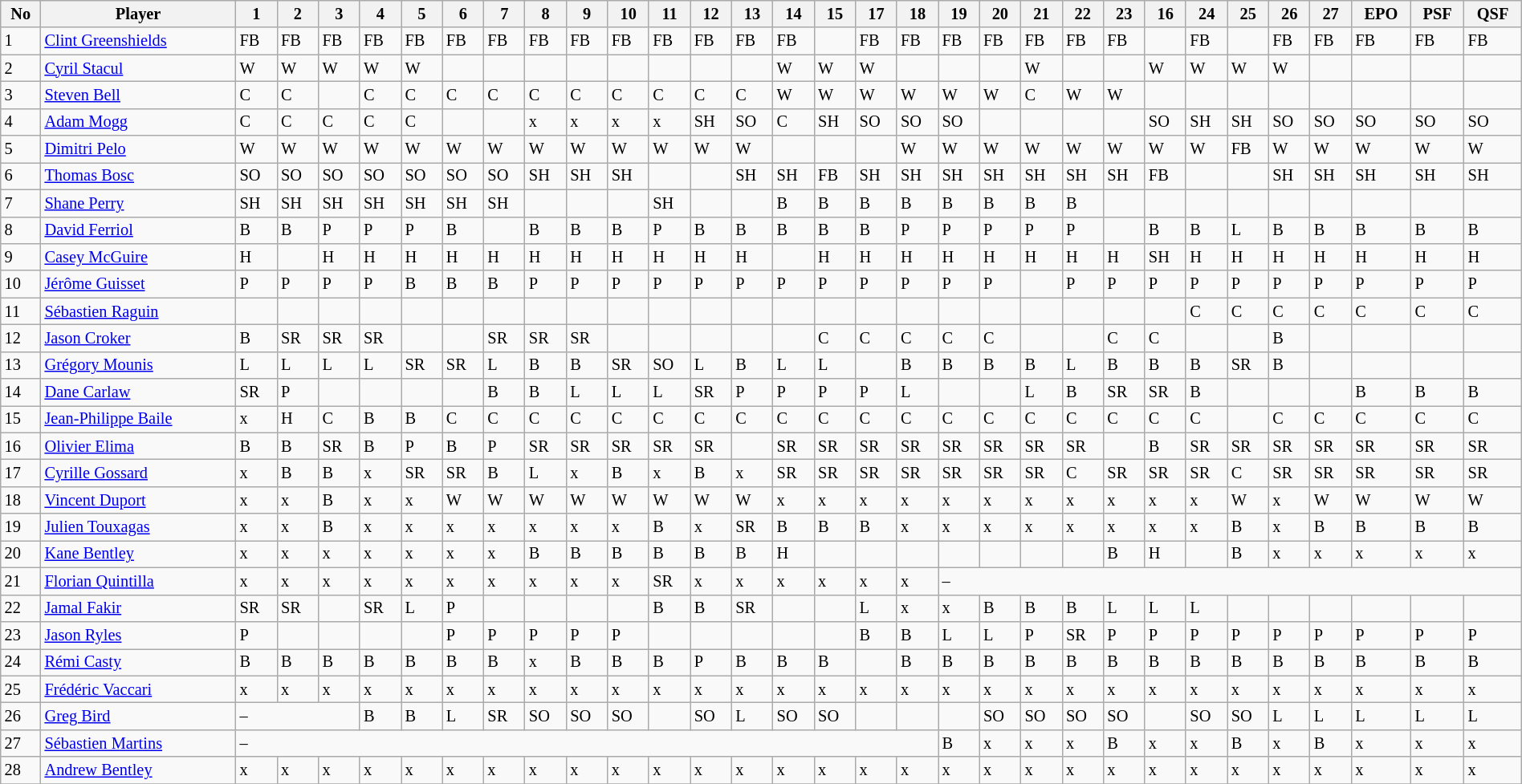<table class="wikitable"  style="font-size:85%; width:100%;">
<tr>
<th>No</th>
<th>Player</th>
<th>1</th>
<th>2</th>
<th>3</th>
<th>4</th>
<th>5</th>
<th>6</th>
<th>7</th>
<th>8</th>
<th>9</th>
<th>10</th>
<th>11</th>
<th>12</th>
<th>13</th>
<th>14</th>
<th>15</th>
<th>17</th>
<th>18</th>
<th>19</th>
<th>20</th>
<th>21</th>
<th>22</th>
<th>23</th>
<th>16</th>
<th>24</th>
<th>25</th>
<th>26</th>
<th>27</th>
<th>EPO</th>
<th>PSF</th>
<th>QSF</th>
</tr>
<tr>
<td>1</td>
<td><a href='#'>Clint Greenshields</a></td>
<td>FB</td>
<td>FB</td>
<td>FB</td>
<td>FB</td>
<td>FB</td>
<td>FB</td>
<td>FB</td>
<td>FB</td>
<td>FB</td>
<td>FB</td>
<td>FB</td>
<td>FB</td>
<td>FB</td>
<td>FB</td>
<td></td>
<td>FB</td>
<td>FB</td>
<td>FB</td>
<td>FB</td>
<td>FB</td>
<td>FB</td>
<td>FB</td>
<td></td>
<td>FB</td>
<td></td>
<td>FB</td>
<td>FB</td>
<td>FB</td>
<td>FB</td>
<td>FB</td>
</tr>
<tr>
<td>2</td>
<td><a href='#'>Cyril Stacul</a></td>
<td>W</td>
<td>W</td>
<td>W</td>
<td>W</td>
<td>W</td>
<td></td>
<td></td>
<td></td>
<td></td>
<td></td>
<td></td>
<td></td>
<td></td>
<td>W</td>
<td>W</td>
<td>W</td>
<td></td>
<td></td>
<td></td>
<td>W</td>
<td></td>
<td></td>
<td>W</td>
<td>W</td>
<td>W</td>
<td>W</td>
<td></td>
<td></td>
<td></td>
<td></td>
</tr>
<tr>
<td>3</td>
<td><a href='#'>Steven Bell</a></td>
<td>C</td>
<td>C</td>
<td></td>
<td>C</td>
<td>C</td>
<td>C</td>
<td>C</td>
<td>C</td>
<td>C</td>
<td>C</td>
<td>C</td>
<td>C</td>
<td>C</td>
<td>W</td>
<td>W</td>
<td>W</td>
<td>W</td>
<td>W</td>
<td>W</td>
<td>C</td>
<td>W</td>
<td>W</td>
<td></td>
<td></td>
<td></td>
<td></td>
<td></td>
<td></td>
<td></td>
<td></td>
</tr>
<tr>
<td>4</td>
<td><a href='#'>Adam Mogg</a></td>
<td>C</td>
<td>C</td>
<td>C</td>
<td>C</td>
<td>C</td>
<td></td>
<td></td>
<td>x</td>
<td>x</td>
<td>x</td>
<td>x</td>
<td>SH</td>
<td>SO</td>
<td>C</td>
<td>SH</td>
<td>SO</td>
<td>SO</td>
<td>SO</td>
<td></td>
<td></td>
<td></td>
<td></td>
<td>SO</td>
<td>SH</td>
<td>SH</td>
<td>SO</td>
<td>SO</td>
<td>SO</td>
<td>SO</td>
<td>SO</td>
</tr>
<tr>
<td>5</td>
<td><a href='#'>Dimitri Pelo</a></td>
<td>W</td>
<td>W</td>
<td>W</td>
<td>W</td>
<td>W</td>
<td>W</td>
<td>W</td>
<td>W</td>
<td>W</td>
<td>W</td>
<td>W</td>
<td>W</td>
<td>W</td>
<td></td>
<td></td>
<td></td>
<td>W</td>
<td>W</td>
<td>W</td>
<td>W</td>
<td>W</td>
<td>W</td>
<td>W</td>
<td>W</td>
<td>FB</td>
<td>W</td>
<td>W</td>
<td>W</td>
<td>W</td>
<td>W</td>
</tr>
<tr>
<td>6</td>
<td><a href='#'>Thomas Bosc</a></td>
<td>SO</td>
<td>SO</td>
<td>SO</td>
<td>SO</td>
<td>SO</td>
<td>SO</td>
<td>SO</td>
<td>SH</td>
<td>SH</td>
<td>SH</td>
<td></td>
<td></td>
<td>SH</td>
<td>SH</td>
<td>FB</td>
<td>SH</td>
<td>SH</td>
<td>SH</td>
<td>SH</td>
<td>SH</td>
<td>SH</td>
<td>SH</td>
<td>FB</td>
<td></td>
<td></td>
<td>SH</td>
<td>SH</td>
<td>SH</td>
<td>SH</td>
<td>SH</td>
</tr>
<tr>
<td>7</td>
<td><a href='#'>Shane Perry</a></td>
<td>SH</td>
<td>SH</td>
<td>SH</td>
<td>SH</td>
<td>SH</td>
<td>SH</td>
<td>SH</td>
<td></td>
<td></td>
<td></td>
<td>SH</td>
<td></td>
<td></td>
<td>B</td>
<td>B</td>
<td>B</td>
<td>B</td>
<td>B</td>
<td>B</td>
<td>B</td>
<td>B</td>
<td></td>
<td></td>
<td></td>
<td></td>
<td></td>
<td></td>
<td></td>
<td></td>
<td></td>
</tr>
<tr>
<td>8</td>
<td><a href='#'>David Ferriol</a></td>
<td>B</td>
<td>B</td>
<td>P</td>
<td>P</td>
<td>P</td>
<td>B</td>
<td></td>
<td>B</td>
<td>B</td>
<td>B</td>
<td>P</td>
<td>B</td>
<td>B</td>
<td>B</td>
<td>B</td>
<td>B</td>
<td>P</td>
<td>P</td>
<td>P</td>
<td>P</td>
<td>P</td>
<td></td>
<td>B</td>
<td>B</td>
<td>L</td>
<td>B</td>
<td>B</td>
<td>B</td>
<td>B</td>
<td>B</td>
</tr>
<tr>
<td>9</td>
<td><a href='#'>Casey McGuire</a></td>
<td>H</td>
<td></td>
<td>H</td>
<td>H</td>
<td>H</td>
<td>H</td>
<td>H</td>
<td>H</td>
<td>H</td>
<td>H</td>
<td>H</td>
<td>H</td>
<td>H</td>
<td></td>
<td>H</td>
<td>H</td>
<td>H</td>
<td>H</td>
<td>H</td>
<td>H</td>
<td>H</td>
<td>H</td>
<td>SH</td>
<td>H</td>
<td>H</td>
<td>H</td>
<td>H</td>
<td>H</td>
<td>H</td>
<td>H</td>
</tr>
<tr>
<td>10</td>
<td><a href='#'>Jérôme Guisset</a></td>
<td>P</td>
<td>P</td>
<td>P</td>
<td>P</td>
<td>B</td>
<td>B</td>
<td>B</td>
<td>P</td>
<td>P</td>
<td>P</td>
<td>P</td>
<td>P</td>
<td>P</td>
<td>P</td>
<td>P</td>
<td>P</td>
<td>P</td>
<td>P</td>
<td>P</td>
<td></td>
<td>P</td>
<td>P</td>
<td>P</td>
<td>P</td>
<td>P</td>
<td>P</td>
<td>P</td>
<td>P</td>
<td>P</td>
<td>P</td>
</tr>
<tr>
<td>11</td>
<td><a href='#'>Sébastien Raguin</a></td>
<td></td>
<td></td>
<td></td>
<td></td>
<td></td>
<td></td>
<td></td>
<td></td>
<td></td>
<td></td>
<td></td>
<td></td>
<td></td>
<td></td>
<td></td>
<td></td>
<td></td>
<td></td>
<td></td>
<td></td>
<td></td>
<td></td>
<td></td>
<td>C</td>
<td>C</td>
<td>C</td>
<td>C</td>
<td>C</td>
<td>C</td>
<td>C</td>
</tr>
<tr>
<td>12</td>
<td><a href='#'>Jason Croker</a></td>
<td>B</td>
<td>SR</td>
<td>SR</td>
<td>SR</td>
<td></td>
<td></td>
<td>SR</td>
<td>SR</td>
<td>SR</td>
<td></td>
<td></td>
<td></td>
<td></td>
<td></td>
<td>C</td>
<td>C</td>
<td>C</td>
<td>C</td>
<td>C</td>
<td></td>
<td></td>
<td>C</td>
<td>C</td>
<td></td>
<td></td>
<td>B</td>
<td></td>
<td></td>
<td></td>
<td></td>
</tr>
<tr>
<td>13</td>
<td><a href='#'>Grégory Mounis</a></td>
<td>L</td>
<td>L</td>
<td>L</td>
<td>L</td>
<td>SR</td>
<td>SR</td>
<td>L</td>
<td>B</td>
<td>B</td>
<td>SR</td>
<td>SO</td>
<td>L</td>
<td>B</td>
<td>L</td>
<td>L</td>
<td></td>
<td>B</td>
<td>B</td>
<td>B</td>
<td>B</td>
<td>L</td>
<td>B</td>
<td>B</td>
<td>B</td>
<td>SR</td>
<td>B</td>
<td></td>
<td></td>
<td></td>
<td></td>
</tr>
<tr>
<td>14</td>
<td><a href='#'>Dane Carlaw</a></td>
<td>SR</td>
<td>P</td>
<td></td>
<td></td>
<td></td>
<td></td>
<td>B</td>
<td>B</td>
<td>L</td>
<td>L</td>
<td>L</td>
<td>SR</td>
<td>P</td>
<td>P</td>
<td>P</td>
<td>P</td>
<td>L</td>
<td></td>
<td></td>
<td>L</td>
<td>B</td>
<td>SR</td>
<td>SR</td>
<td>B</td>
<td></td>
<td></td>
<td></td>
<td>B</td>
<td>B</td>
<td>B</td>
</tr>
<tr>
<td>15</td>
<td><a href='#'>Jean-Philippe Baile</a></td>
<td>x</td>
<td>H</td>
<td>C</td>
<td>B</td>
<td>B</td>
<td>C</td>
<td>C</td>
<td>C</td>
<td>C</td>
<td>C</td>
<td>C</td>
<td>C</td>
<td>C</td>
<td>C</td>
<td>C</td>
<td>C</td>
<td>C</td>
<td>C</td>
<td>C</td>
<td>C</td>
<td>C</td>
<td>C</td>
<td>C</td>
<td>C</td>
<td></td>
<td>C</td>
<td>C</td>
<td>C</td>
<td>C</td>
<td>C</td>
</tr>
<tr>
<td>16</td>
<td><a href='#'>Olivier Elima</a></td>
<td>B</td>
<td>B</td>
<td>SR</td>
<td>B</td>
<td>P</td>
<td>B</td>
<td>P</td>
<td>SR</td>
<td>SR</td>
<td>SR</td>
<td>SR</td>
<td>SR</td>
<td></td>
<td>SR</td>
<td>SR</td>
<td>SR</td>
<td>SR</td>
<td>SR</td>
<td>SR</td>
<td>SR</td>
<td>SR</td>
<td></td>
<td>B</td>
<td>SR</td>
<td>SR</td>
<td>SR</td>
<td>SR</td>
<td>SR</td>
<td>SR</td>
<td>SR</td>
</tr>
<tr>
<td>17</td>
<td><a href='#'>Cyrille Gossard</a></td>
<td>x</td>
<td>B</td>
<td>B</td>
<td>x</td>
<td>SR</td>
<td>SR</td>
<td>B</td>
<td>L</td>
<td>x</td>
<td>B</td>
<td>x</td>
<td>B</td>
<td>x</td>
<td>SR</td>
<td>SR</td>
<td>SR</td>
<td>SR</td>
<td>SR</td>
<td>SR</td>
<td>SR</td>
<td>C</td>
<td>SR</td>
<td>SR</td>
<td>SR</td>
<td>C</td>
<td>SR</td>
<td>SR</td>
<td>SR</td>
<td>SR</td>
<td>SR</td>
</tr>
<tr>
<td>18</td>
<td><a href='#'>Vincent Duport</a></td>
<td>x</td>
<td>x</td>
<td>B</td>
<td>x</td>
<td>x</td>
<td>W</td>
<td>W</td>
<td>W</td>
<td>W</td>
<td>W</td>
<td>W</td>
<td>W</td>
<td>W</td>
<td>x</td>
<td>x</td>
<td>x</td>
<td>x</td>
<td>x</td>
<td>x</td>
<td>x</td>
<td>x</td>
<td>x</td>
<td>x</td>
<td>x</td>
<td>W</td>
<td>x</td>
<td>W</td>
<td>W</td>
<td>W</td>
<td>W</td>
</tr>
<tr>
<td>19</td>
<td><a href='#'>Julien Touxagas</a></td>
<td>x</td>
<td>x</td>
<td>B</td>
<td>x</td>
<td>x</td>
<td>x</td>
<td>x</td>
<td>x</td>
<td>x</td>
<td>x</td>
<td>B</td>
<td>x</td>
<td>SR</td>
<td>B</td>
<td>B</td>
<td>B</td>
<td>x</td>
<td>x</td>
<td>x</td>
<td>x</td>
<td>x</td>
<td>x</td>
<td>x</td>
<td>x</td>
<td>B</td>
<td>x</td>
<td>B</td>
<td>B</td>
<td>B</td>
<td>B</td>
</tr>
<tr>
<td>20</td>
<td><a href='#'>Kane Bentley</a></td>
<td>x</td>
<td>x</td>
<td>x</td>
<td>x</td>
<td>x</td>
<td>x</td>
<td>x</td>
<td>B</td>
<td>B</td>
<td>B</td>
<td>B</td>
<td>B</td>
<td>B</td>
<td>H</td>
<td></td>
<td></td>
<td></td>
<td></td>
<td></td>
<td></td>
<td></td>
<td>B</td>
<td>H</td>
<td></td>
<td>B</td>
<td>x</td>
<td>x</td>
<td>x</td>
<td>x</td>
<td>x</td>
</tr>
<tr>
<td>21</td>
<td><a href='#'>Florian Quintilla</a></td>
<td>x</td>
<td>x</td>
<td>x</td>
<td>x</td>
<td>x</td>
<td>x</td>
<td>x</td>
<td>x</td>
<td>x</td>
<td>x</td>
<td>SR</td>
<td>x</td>
<td>x</td>
<td>x</td>
<td>x</td>
<td>x</td>
<td>x</td>
<td colspan="13">–</td>
</tr>
<tr>
<td>22</td>
<td><a href='#'>Jamal Fakir</a></td>
<td>SR</td>
<td>SR</td>
<td></td>
<td>SR</td>
<td>L</td>
<td>P</td>
<td></td>
<td></td>
<td></td>
<td></td>
<td>B</td>
<td>B</td>
<td>SR</td>
<td></td>
<td></td>
<td>L</td>
<td>x</td>
<td>x</td>
<td>B</td>
<td>B</td>
<td>B</td>
<td>L</td>
<td>L</td>
<td>L</td>
<td></td>
<td></td>
<td></td>
<td></td>
<td></td>
<td></td>
</tr>
<tr>
<td>23</td>
<td><a href='#'>Jason Ryles</a></td>
<td>P</td>
<td></td>
<td></td>
<td></td>
<td></td>
<td>P</td>
<td>P</td>
<td>P</td>
<td>P</td>
<td>P</td>
<td></td>
<td></td>
<td></td>
<td></td>
<td></td>
<td>B</td>
<td>B</td>
<td>L</td>
<td>L</td>
<td>P</td>
<td>SR</td>
<td>P</td>
<td>P</td>
<td>P</td>
<td>P</td>
<td>P</td>
<td>P</td>
<td>P</td>
<td>P</td>
<td>P</td>
</tr>
<tr>
<td>24</td>
<td><a href='#'>Rémi Casty</a></td>
<td>B</td>
<td>B</td>
<td>B</td>
<td>B</td>
<td>B</td>
<td>B</td>
<td>B</td>
<td>x</td>
<td>B</td>
<td>B</td>
<td>B</td>
<td>P</td>
<td>B</td>
<td>B</td>
<td>B</td>
<td></td>
<td>B</td>
<td>B</td>
<td>B</td>
<td>B</td>
<td>B</td>
<td>B</td>
<td>B</td>
<td>B</td>
<td>B</td>
<td>B</td>
<td>B</td>
<td>B</td>
<td>B</td>
<td>B</td>
</tr>
<tr>
<td>25</td>
<td><a href='#'>Frédéric Vaccari</a></td>
<td>x</td>
<td>x</td>
<td>x</td>
<td>x</td>
<td>x</td>
<td>x</td>
<td>x</td>
<td>x</td>
<td>x</td>
<td>x</td>
<td>x</td>
<td>x</td>
<td>x</td>
<td>x</td>
<td>x</td>
<td>x</td>
<td>x</td>
<td>x</td>
<td>x</td>
<td>x</td>
<td>x</td>
<td>x</td>
<td>x</td>
<td>x</td>
<td>x</td>
<td>x</td>
<td>x</td>
<td>x</td>
<td>x</td>
<td>x</td>
</tr>
<tr>
<td>26</td>
<td><a href='#'>Greg Bird</a></td>
<td colspan="3">–</td>
<td>B</td>
<td>B</td>
<td>L</td>
<td>SR</td>
<td>SO</td>
<td>SO</td>
<td>SO</td>
<td></td>
<td>SO</td>
<td>L</td>
<td>SO</td>
<td>SO</td>
<td></td>
<td></td>
<td></td>
<td>SO</td>
<td>SO</td>
<td>SO</td>
<td>SO</td>
<td></td>
<td>SO</td>
<td>SO</td>
<td>L</td>
<td>L</td>
<td>L</td>
<td>L</td>
<td>L</td>
</tr>
<tr>
<td>27</td>
<td><a href='#'>Sébastien Martins</a></td>
<td colspan="17">–</td>
<td>B</td>
<td>x</td>
<td>x</td>
<td>x</td>
<td>B</td>
<td>x</td>
<td>x</td>
<td>B</td>
<td>x</td>
<td>B</td>
<td>x</td>
<td>x</td>
<td>x</td>
</tr>
<tr>
<td>28</td>
<td><a href='#'>Andrew Bentley</a></td>
<td>x</td>
<td>x</td>
<td>x</td>
<td>x</td>
<td>x</td>
<td>x</td>
<td>x</td>
<td>x</td>
<td>x</td>
<td>x</td>
<td>x</td>
<td>x</td>
<td>x</td>
<td>x</td>
<td>x</td>
<td>x</td>
<td>x</td>
<td>x</td>
<td>x</td>
<td>x</td>
<td>x</td>
<td>x</td>
<td>x</td>
<td>x</td>
<td>x</td>
<td>x</td>
<td>x</td>
<td>x</td>
<td>x</td>
<td>x</td>
</tr>
<tr>
</tr>
</table>
